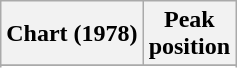<table class="wikitable sortable plainrowheaders" style="text-align:center">
<tr>
<th scope="col">Chart (1978)</th>
<th scope="col">Peak<br> position</th>
</tr>
<tr>
</tr>
<tr>
</tr>
</table>
